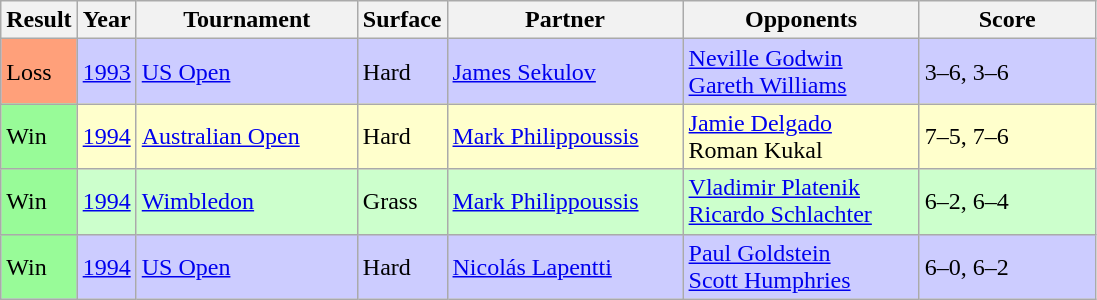<table class="sortable wikitable">
<tr>
<th style="width:40px;">Result</th>
<th style="width:30px;">Year</th>
<th style="width:140px;">Tournament</th>
<th style="width:50px;">Surface</th>
<th style="width:150px;">Partner</th>
<th style="width:150px;">Opponents</th>
<th style="width:110px;" class="unsortable">Score</th>
</tr>
<tr style="background:#ccccff;">
<td style="background:#ffa07a;">Loss</td>
<td><a href='#'>1993</a></td>
<td><a href='#'>US Open</a></td>
<td>Hard</td>
<td> <a href='#'>James Sekulov</a></td>
<td> <a href='#'>Neville Godwin</a> <br>  <a href='#'>Gareth Williams</a></td>
<td>3–6, 3–6</td>
</tr>
<tr style="background:#ffffcc;">
<td style="background:#98fb98;">Win</td>
<td><a href='#'>1994</a></td>
<td><a href='#'>Australian Open</a></td>
<td>Hard</td>
<td> <a href='#'>Mark Philippoussis</a></td>
<td> <a href='#'>Jamie Delgado</a> <br>  Roman Kukal</td>
<td>7–5, 7–6</td>
</tr>
<tr style="background:#ccffcc;">
<td style="background:#98fb98;">Win</td>
<td><a href='#'>1994</a></td>
<td><a href='#'>Wimbledon</a></td>
<td>Grass</td>
<td> <a href='#'>Mark Philippoussis</a></td>
<td> <a href='#'>Vladimir Platenik</a> <br>  <a href='#'>Ricardo Schlachter</a></td>
<td>6–2, 6–4</td>
</tr>
<tr style="background:#ccccff;">
<td style="background:#98fb98;">Win</td>
<td><a href='#'>1994</a></td>
<td><a href='#'>US Open</a></td>
<td>Hard</td>
<td> <a href='#'>Nicolás Lapentti</a></td>
<td> <a href='#'>Paul Goldstein</a> <br>  <a href='#'>Scott Humphries</a></td>
<td>6–0, 6–2</td>
</tr>
</table>
